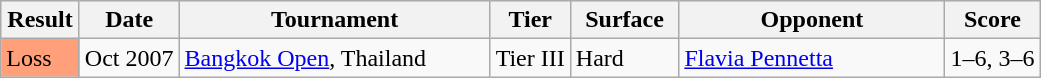<table class="wikitable sortable">
<tr style="background:#eee;">
<th width=45>Result</th>
<th>Date</th>
<th width=200>Tournament</th>
<th>Tier</th>
<th width=65>Surface</th>
<th width=170>Opponent</th>
<th class=unsortable>Score</th>
</tr>
<tr>
<td style="background:#ffa07a;">Loss</td>
<td>Oct 2007</td>
<td><a href='#'>Bangkok Open</a>, Thailand</td>
<td>Tier III</td>
<td>Hard</td>
<td> <a href='#'>Flavia Pennetta</a></td>
<td>1–6, 3–6</td>
</tr>
</table>
